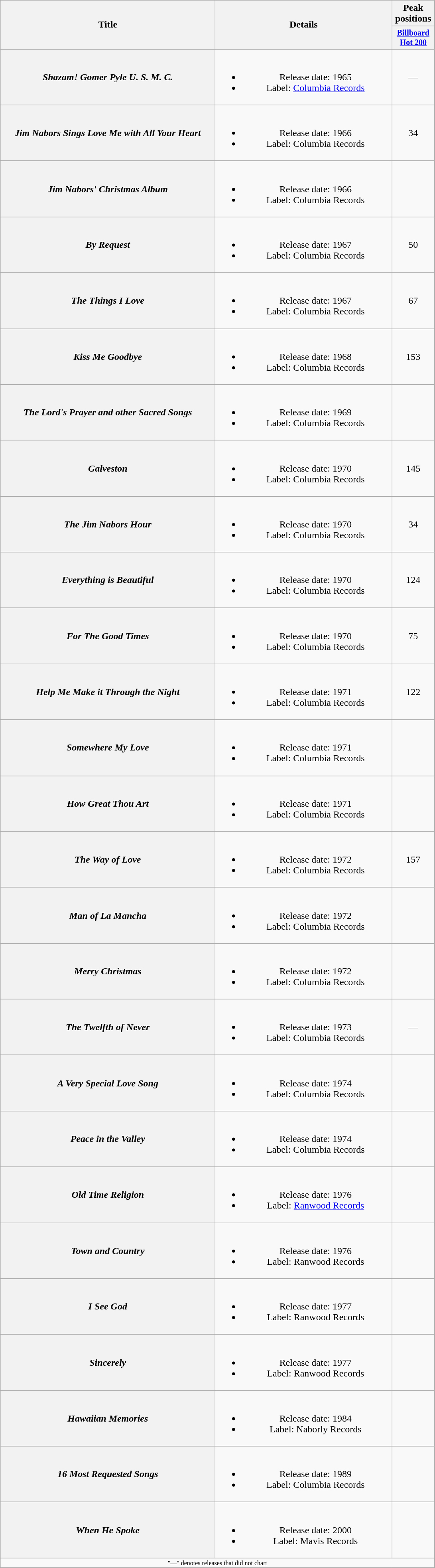<table class="wikitable plainrowheaders" style="text-align:center;">
<tr>
<th rowspan="2" style="width:22em;">Title</th>
<th rowspan="2" style="width:18em;">Details</th>
<th>Peak positions</th>
</tr>
<tr style="font-size:smaller;">
<th width="65"><a href='#'>Billboard Hot 200</a> </th>
</tr>
<tr>
<th scope="row"><em>Shazam! Gomer Pyle U. S. M. C.</em></th>
<td><br><ul><li>Release date: 1965</li><li>Label: <a href='#'>Columbia Records</a></li></ul></td>
<td>—</td>
</tr>
<tr>
<th scope="row"><em>Jim Nabors Sings Love Me with All Your Heart</em></th>
<td><br><ul><li>Release date: 1966</li><li>Label: Columbia Records</li></ul></td>
<td>34</td>
</tr>
<tr>
<th scope="row"><em>Jim Nabors' Christmas Album</em></th>
<td><br><ul><li>Release date: 1966</li><li>Label: Columbia Records</li></ul></td>
<td></td>
</tr>
<tr>
<th scope="row"><em>By Request</em></th>
<td><br><ul><li>Release date: 1967</li><li>Label: Columbia Records</li></ul></td>
<td>50</td>
</tr>
<tr>
<th scope="row"><em>The Things I Love</em></th>
<td><br><ul><li>Release date: 1967</li><li>Label: Columbia Records</li></ul></td>
<td>67</td>
</tr>
<tr>
<th scope="row"><em>Kiss Me Goodbye</em></th>
<td><br><ul><li>Release date: 1968</li><li>Label: Columbia Records</li></ul></td>
<td>153</td>
</tr>
<tr>
<th scope="row"><em>The Lord's Prayer and other Sacred Songs</em></th>
<td><br><ul><li>Release date: 1969</li><li>Label: Columbia Records</li></ul></td>
<td></td>
</tr>
<tr>
<th scope="row"><em>Galveston</em></th>
<td><br><ul><li>Release date: 1970</li><li>Label: Columbia Records</li></ul></td>
<td>145</td>
</tr>
<tr>
<th scope="row"><em>The Jim Nabors Hour</em></th>
<td><br><ul><li>Release date: 1970</li><li>Label: Columbia Records</li></ul></td>
<td>34</td>
</tr>
<tr>
<th scope="row"><em>Everything is Beautiful</em></th>
<td><br><ul><li>Release date: 1970</li><li>Label: Columbia Records</li></ul></td>
<td>124</td>
</tr>
<tr>
<th scope="row"><em>For The Good Times</em></th>
<td><br><ul><li>Release date: 1970</li><li>Label: Columbia Records</li></ul></td>
<td>75</td>
</tr>
<tr>
<th scope="row"><em>Help Me Make it Through the Night</em></th>
<td><br><ul><li>Release date: 1971</li><li>Label: Columbia Records</li></ul></td>
<td>122</td>
</tr>
<tr>
<th scope="row"><em>Somewhere My Love</em></th>
<td><br><ul><li>Release date: 1971</li><li>Label: Columbia Records</li></ul></td>
<td></td>
</tr>
<tr>
<th scope="row"><em>How Great Thou Art</em></th>
<td><br><ul><li>Release date: 1971</li><li>Label: Columbia Records</li></ul></td>
<td></td>
</tr>
<tr>
<th scope="row"><em>The Way of Love</em></th>
<td><br><ul><li>Release date: 1972</li><li>Label: Columbia Records</li></ul></td>
<td>157</td>
</tr>
<tr>
<th scope="row"><em>Man of La Mancha</em></th>
<td><br><ul><li>Release date: 1972</li><li>Label: Columbia Records</li></ul></td>
<td></td>
</tr>
<tr>
<th scope="row"><em>Merry Christmas</em></th>
<td><br><ul><li>Release date: 1972</li><li>Label: Columbia Records</li></ul></td>
<td></td>
</tr>
<tr>
<th scope="row"><em>The Twelfth of Never</em></th>
<td><br><ul><li>Release date: 1973</li><li>Label: Columbia Records</li></ul></td>
<td>—</td>
</tr>
<tr>
<th scope="row"><em>A Very Special Love Song</em></th>
<td><br><ul><li>Release date: 1974</li><li>Label: Columbia Records</li></ul></td>
<td></td>
</tr>
<tr>
<th scope="row"><em>Peace in the Valley</em></th>
<td><br><ul><li>Release date: 1974</li><li>Label: Columbia Records</li></ul></td>
<td></td>
</tr>
<tr>
<th scope="row"><em>Old Time Religion</em></th>
<td><br><ul><li>Release date: 1976</li><li>Label: <a href='#'>Ranwood Records</a></li></ul></td>
<td></td>
</tr>
<tr>
<th scope="row"><em>Town and Country</em></th>
<td><br><ul><li>Release date: 1976</li><li>Label: Ranwood Records</li></ul></td>
<td></td>
</tr>
<tr>
<th scope="row"><em>I See God</em></th>
<td><br><ul><li>Release date: 1977</li><li>Label: Ranwood Records</li></ul></td>
<td></td>
</tr>
<tr>
<th scope="row"><em>Sincerely</em></th>
<td><br><ul><li>Release date: 1977</li><li>Label: Ranwood Records</li></ul></td>
<td></td>
</tr>
<tr>
<th scope="row"><em>Hawaiian Memories</em></th>
<td><br><ul><li>Release date: 1984</li><li>Label: Naborly Records</li></ul></td>
<td></td>
</tr>
<tr>
<th scope="row"><em>16 Most Requested Songs</em></th>
<td><br><ul><li>Release date: 1989</li><li>Label: Columbia Records</li></ul></td>
<td></td>
</tr>
<tr>
<th scope="row"><em>When He Spoke</em></th>
<td><br><ul><li>Release date: 2000</li><li>Label: Mavis Records</li></ul></td>
<td></td>
</tr>
<tr>
<td colspan="3" style="font-size:8pt">"—" denotes releases that did not chart</td>
</tr>
<tr>
</tr>
</table>
